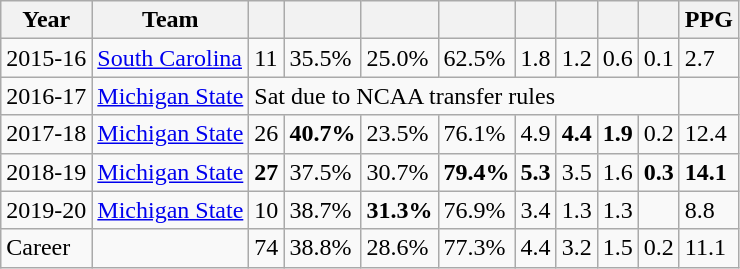<table class="wikitable sortable">
<tr>
<th>Year</th>
<th>Team</th>
<th scope="col"></th>
<th scope="col"></th>
<th scope="col"></th>
<th scope="col"></th>
<th scope="col"></th>
<th scope="col"></th>
<th scope="col"></th>
<th scope="col"></th>
<th>PPG</th>
</tr>
<tr>
<td>2015-16</td>
<td><a href='#'>South Carolina</a></td>
<td>11</td>
<td>35.5%</td>
<td>25.0%</td>
<td>62.5%</td>
<td>1.8</td>
<td>1.2</td>
<td>0.6</td>
<td>0.1</td>
<td>2.7</td>
</tr>
<tr>
<td>2016-17</td>
<td><a href='#'>Michigan State</a></td>
<td colspan="8">Sat due to NCAA transfer rules</td>
<td></td>
</tr>
<tr>
<td>2017-18</td>
<td><a href='#'>Michigan State</a></td>
<td>26</td>
<td><strong>40.7%</strong></td>
<td>23.5%</td>
<td>76.1%</td>
<td>4.9</td>
<td><strong>4.4</strong></td>
<td><strong>1.9</strong></td>
<td>0.2</td>
<td>12.4</td>
</tr>
<tr>
<td>2018-19</td>
<td><a href='#'>Michigan State</a></td>
<td><strong>27</strong></td>
<td>37.5%</td>
<td>30.7%</td>
<td><strong>79.4%</strong></td>
<td><strong>5.3</strong></td>
<td>3.5</td>
<td>1.6</td>
<td><strong>0.3</strong></td>
<td><strong>14.1</strong></td>
</tr>
<tr>
<td>2019-20</td>
<td><a href='#'>Michigan State</a></td>
<td>10</td>
<td>38.7%</td>
<td><strong>31.3%</strong></td>
<td>76.9%</td>
<td>3.4</td>
<td>1.3</td>
<td>1.3</td>
<td></td>
<td>8.8</td>
</tr>
<tr>
<td>Career</td>
<td></td>
<td>74</td>
<td>38.8%</td>
<td>28.6%</td>
<td>77.3%</td>
<td>4.4</td>
<td>3.2</td>
<td>1.5</td>
<td>0.2</td>
<td>11.1</td>
</tr>
</table>
